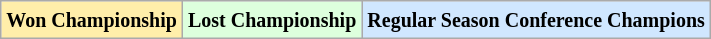<table class="wikitable">
<tr>
<td bgcolor="#ffeeaa"><small><strong>Won Championship</strong></small></td>
<td bgcolor="#ddffdd"><small><strong>Lost Championship</strong></small></td>
<td bgcolor="#d0e7ff"><small><strong>Regular Season Conference Champions</strong></small></td>
</tr>
</table>
